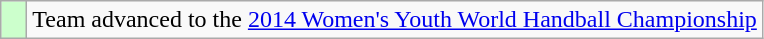<table class="wikitable" style="text-align: center;">
<tr>
<td width=10px bgcolor=#ccffcc></td>
<td>Team advanced to the <a href='#'>2014 Women's Youth World Handball Championship</a></td>
</tr>
</table>
